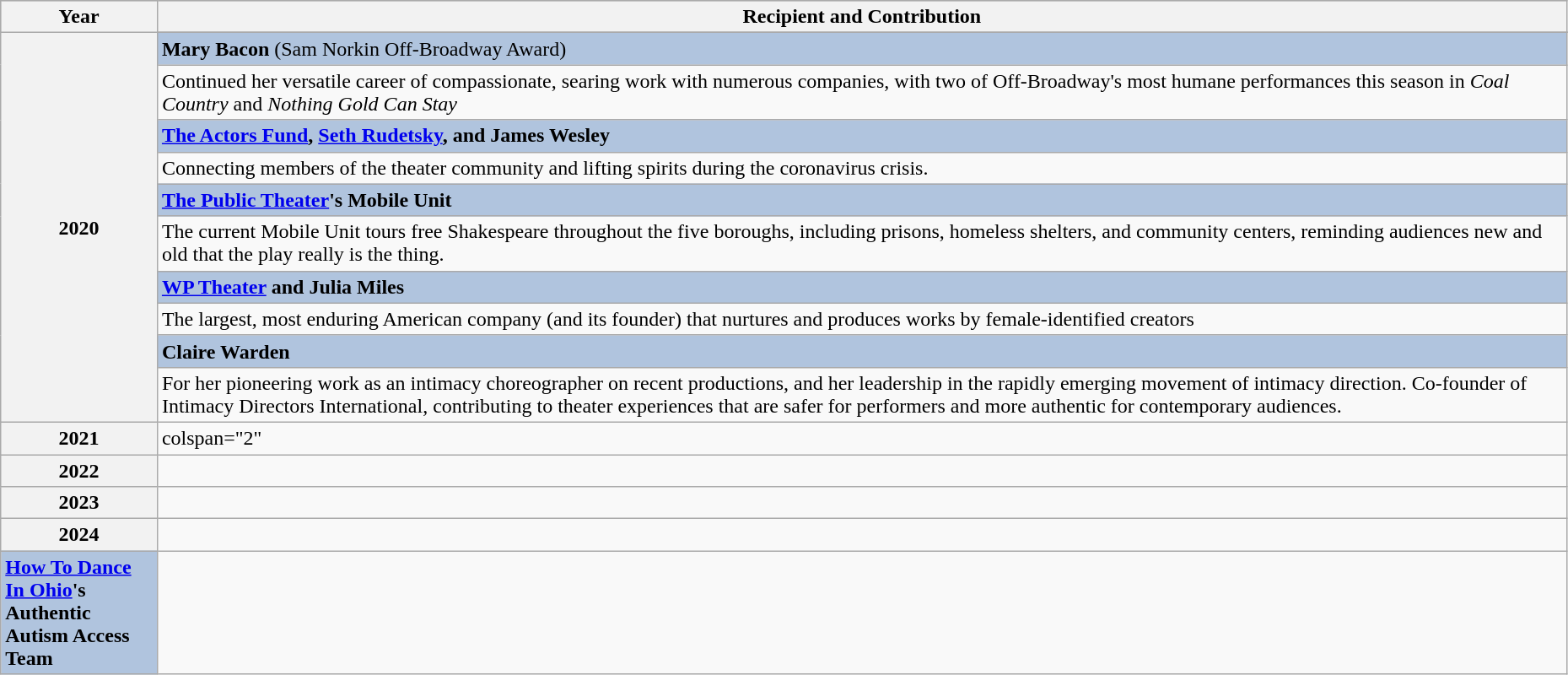<table class="wikitable" style="width:98%;">
<tr style="background:#bebebe;">
<th style="width:10%;">Year</th>
<th style="width:90%;">Recipient and Contribution</th>
</tr>
<tr>
<th rowspan="11">2020</th>
</tr>
<tr style="background:#B0C4DE">
<td><strong>Mary Bacon</strong> (Sam Norkin Off-Broadway Award)</td>
</tr>
<tr>
<td>Continued her versatile career of compassionate, searing work with numerous companies, with two of Off-Broadway's most humane performances this season in <em>Coal Country</em> and <em>Nothing Gold Can Stay</em></td>
</tr>
<tr style="background:#B0C4DE">
<td><strong><a href='#'>The Actors Fund</a>, <a href='#'>Seth Rudetsky</a>, and James Wesley</strong></td>
</tr>
<tr>
<td>Connecting members of the theater community and lifting spirits during the coronavirus crisis.</td>
</tr>
<tr style="background:#B0C4DE">
<td><strong><a href='#'>The Public Theater</a>'s Mobile Unit</strong></td>
</tr>
<tr>
<td>The current Mobile Unit tours free Shakespeare throughout the five boroughs, including prisons, homeless shelters, and community centers, reminding audiences new and old that the play really is the thing.</td>
</tr>
<tr style="background:#B0C4DE">
<td><strong><a href='#'>WP Theater</a> and Julia Miles</strong></td>
</tr>
<tr>
<td>The largest, most enduring American company (and its founder) that nurtures and produces works by female-identified creators</td>
</tr>
<tr style="background:#B0C4DE">
<td><strong>Claire Warden</strong></td>
</tr>
<tr>
<td>For her pioneering work as an intimacy choreographer on recent productions, and her leadership in the rapidly emerging movement of intimacy direction. Co-founder of Intimacy Directors International, contributing to theater experiences that are safer for performers and more authentic for contemporary audiences.</td>
</tr>
<tr>
<th>2021</th>
<td>colspan="2" </td>
</tr>
<tr>
<th>2022</th>
<td></td>
</tr>
<tr>
<th>2023</th>
<td></td>
</tr>
<tr>
<th>2024</th>
<td></td>
</tr>
<tr style="background:#B0C4DE">
<td><strong><a href='#'>How To Dance In Ohio</a>'s Authentic Autism Access Team<em></td>
</tr>
</table>
